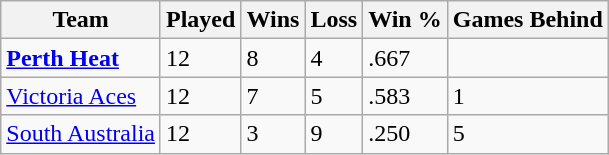<table class="wikitable">
<tr>
<th>Team</th>
<th>Played</th>
<th>Wins</th>
<th>Loss</th>
<th>Win %</th>
<th>Games Behind</th>
</tr>
<tr>
<td><strong><a href='#'>Perth Heat</a></strong></td>
<td>12</td>
<td>8</td>
<td>4</td>
<td>.667</td>
<td></td>
</tr>
<tr>
<td><a href='#'>Victoria Aces</a></td>
<td>12</td>
<td>7</td>
<td>5</td>
<td>.583</td>
<td>1</td>
</tr>
<tr>
<td><a href='#'>South Australia</a></td>
<td>12</td>
<td>3</td>
<td>9</td>
<td>.250</td>
<td>5</td>
</tr>
</table>
